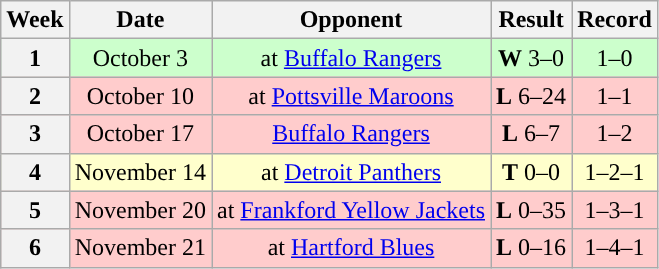<table class="wikitable" style="text-align:center">
<tr>
<th>Week</th>
<th>Date</th>
<th>Opponent</th>
<th>Result</th>
<th>Record</th>
</tr>
<tr style="background:#cfc">
<th>1</th>
<td>October 3</td>
<td>at <a href='#'>Buffalo Rangers</a></td>
<td><strong>W</strong> 3–0</td>
<td>1–0</td>
</tr>
<tr style="background:#fcc">
<th>2</th>
<td>October 10</td>
<td>at <a href='#'>Pottsville Maroons</a></td>
<td><strong>L</strong> 6–24</td>
<td>1–1</td>
</tr>
<tr style="background:#fcc">
<th>3</th>
<td>October 17</td>
<td><a href='#'>Buffalo Rangers</a></td>
<td><strong>L</strong> 6–7</td>
<td>1–2</td>
</tr>
<tr style="background:#ffc">
<th>4</th>
<td>November 14</td>
<td>at <a href='#'>Detroit Panthers</a></td>
<td><strong>T</strong> 0–0</td>
<td>1–2–1</td>
</tr>
<tr style="background:#fcc">
<th>5</th>
<td>November 20</td>
<td>at <a href='#'>Frankford Yellow Jackets</a></td>
<td><strong>L</strong> 0–35</td>
<td>1–3–1</td>
</tr>
<tr style="background:#fcc">
<th>6</th>
<td>November 21</td>
<td>at <a href='#'>Hartford Blues</a></td>
<td><strong>L</strong> 0–16</td>
<td>1–4–1</td>
</tr>
</table>
